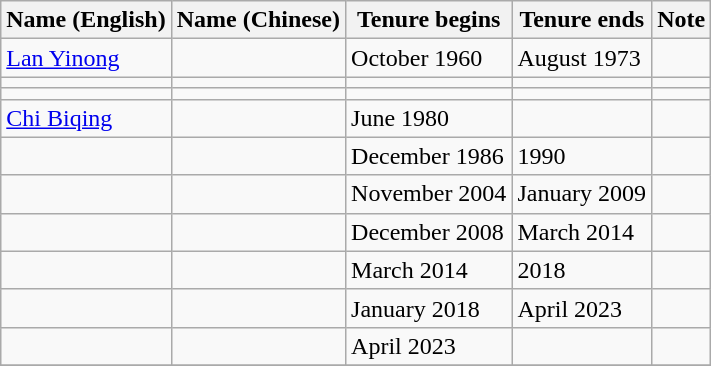<table class="wikitable">
<tr>
<th>Name (English)</th>
<th>Name (Chinese)</th>
<th>Tenure begins</th>
<th>Tenure ends</th>
<th>Note</th>
</tr>
<tr>
<td><a href='#'>Lan Yinong</a></td>
<td></td>
<td>October 1960</td>
<td>August 1973</td>
<td></td>
</tr>
<tr>
<td></td>
<td></td>
<td></td>
<td></td>
<td></td>
</tr>
<tr>
<td></td>
<td></td>
<td></td>
<td></td>
<td></td>
</tr>
<tr>
<td><a href='#'>Chi Biqing</a></td>
<td></td>
<td>June 1980</td>
<td></td>
<td></td>
</tr>
<tr>
<td></td>
<td></td>
<td>December 1986</td>
<td>1990</td>
<td></td>
</tr>
<tr>
<td></td>
<td></td>
<td>November 2004</td>
<td>January 2009</td>
<td></td>
</tr>
<tr>
<td></td>
<td></td>
<td>December 2008</td>
<td>March 2014</td>
<td></td>
</tr>
<tr>
<td></td>
<td></td>
<td>March 2014</td>
<td>2018</td>
<td></td>
</tr>
<tr>
<td></td>
<td></td>
<td>January 2018</td>
<td>April 2023</td>
<td></td>
</tr>
<tr>
<td></td>
<td></td>
<td>April 2023</td>
<td></td>
<td></td>
</tr>
<tr>
</tr>
</table>
